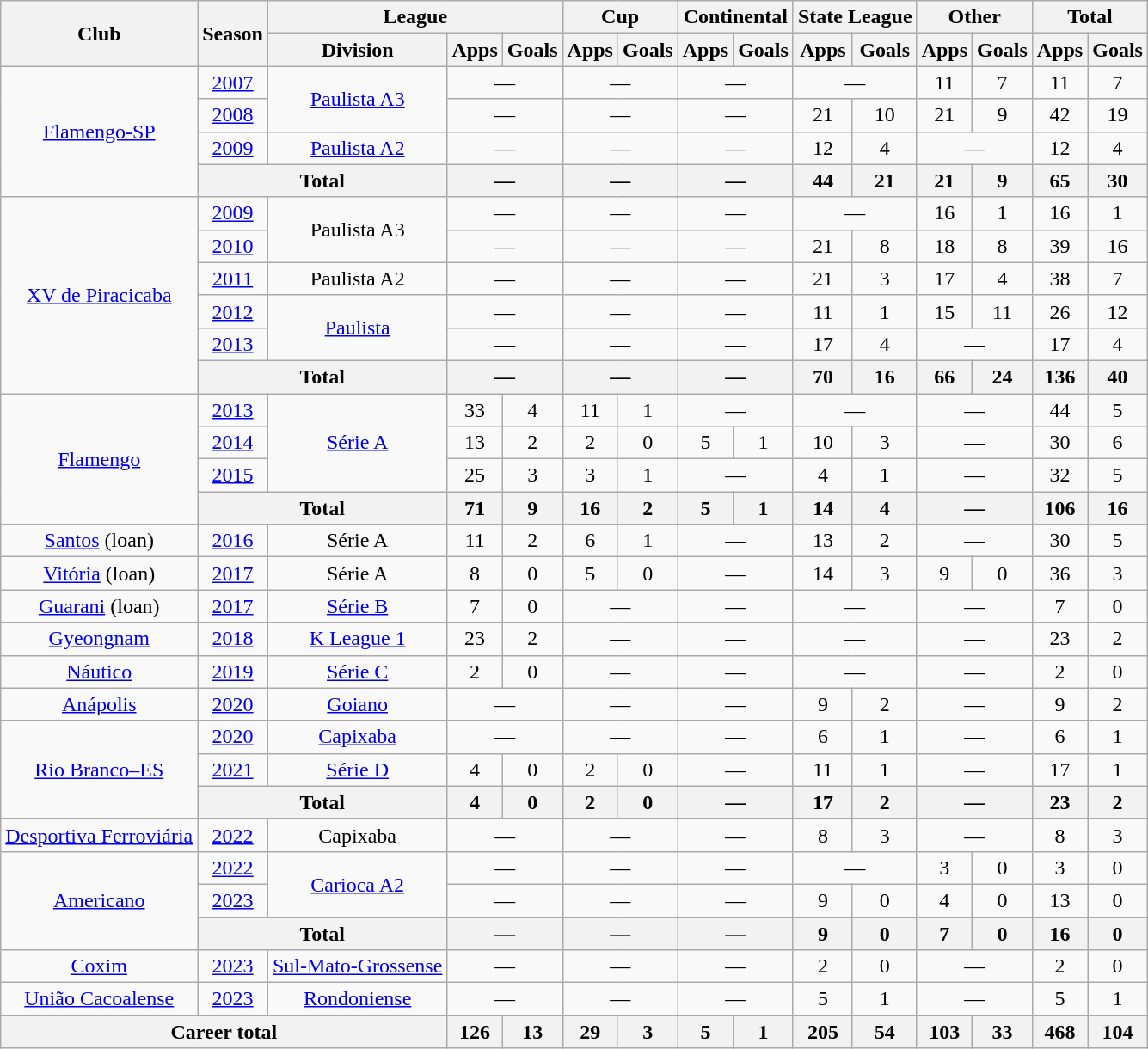<table class="wikitable" style="text-align: center;">
<tr>
<th rowspan="2">Club</th>
<th rowspan="2">Season</th>
<th colspan="3">League</th>
<th colspan="2">Cup</th>
<th colspan="2">Continental</th>
<th colspan="2">State League</th>
<th colspan="2">Other</th>
<th colspan="2">Total</th>
</tr>
<tr>
<th>Division</th>
<th>Apps</th>
<th>Goals</th>
<th>Apps</th>
<th>Goals</th>
<th>Apps</th>
<th>Goals</th>
<th>Apps</th>
<th>Goals</th>
<th>Apps</th>
<th>Goals</th>
<th>Apps</th>
<th>Goals</th>
</tr>
<tr>
<td rowspan="4" valign="center"><a href='#'>Flamengo-SP</a></td>
<td><a href='#'>2007</a></td>
<td rowspan="2"><a href='#'>Paulista A3</a></td>
<td colspan="2">—</td>
<td colspan="2">—</td>
<td colspan="2">—</td>
<td colspan="2">—</td>
<td>11</td>
<td>7</td>
<td>11</td>
<td>7</td>
</tr>
<tr>
<td><a href='#'>2008</a></td>
<td colspan="2">—</td>
<td colspan="2">—</td>
<td colspan="2">—</td>
<td>21</td>
<td>10</td>
<td>21</td>
<td>9</td>
<td>42</td>
<td>19</td>
</tr>
<tr>
<td><a href='#'>2009</a></td>
<td><a href='#'>Paulista A2</a></td>
<td colspan="2">—</td>
<td colspan="2">—</td>
<td colspan="2">—</td>
<td>12</td>
<td>4</td>
<td colspan="2">—</td>
<td>12</td>
<td>4</td>
</tr>
<tr>
<th colspan="2"><strong>Total</strong></th>
<th colspan="2">—</th>
<th colspan="2">—</th>
<th colspan="2">—</th>
<th>44</th>
<th>21</th>
<th>21</th>
<th>9</th>
<th>65</th>
<th>30</th>
</tr>
<tr>
<td rowspan="6" valign="center"><a href='#'>XV de Piracicaba</a></td>
<td><a href='#'>2009</a></td>
<td rowspan="2">Paulista A3</td>
<td colspan="2">—</td>
<td colspan="2">—</td>
<td colspan="2">—</td>
<td colspan="2">—</td>
<td>16</td>
<td>1</td>
<td>16</td>
<td>1</td>
</tr>
<tr>
<td><a href='#'>2010</a></td>
<td colspan="2">—</td>
<td colspan="2">—</td>
<td colspan="2">—</td>
<td>21</td>
<td>8</td>
<td>18</td>
<td>8</td>
<td>39</td>
<td>16</td>
</tr>
<tr>
<td><a href='#'>2011</a></td>
<td>Paulista A2</td>
<td colspan="2">—</td>
<td colspan="2">—</td>
<td colspan="2">—</td>
<td>21</td>
<td>3</td>
<td>17</td>
<td>4</td>
<td>38</td>
<td>7</td>
</tr>
<tr>
<td><a href='#'>2012</a></td>
<td rowspan="2"><a href='#'>Paulista</a></td>
<td colspan="2">—</td>
<td colspan="2">—</td>
<td colspan="2">—</td>
<td>11</td>
<td>1</td>
<td>15</td>
<td>11</td>
<td>26</td>
<td>12</td>
</tr>
<tr>
<td><a href='#'>2013</a></td>
<td colspan="2">—</td>
<td colspan="2">—</td>
<td colspan="2">—</td>
<td>17</td>
<td>4</td>
<td colspan="2">—</td>
<td>17</td>
<td>4</td>
</tr>
<tr>
<th colspan="2"><strong>Total</strong></th>
<th colspan="2">—</th>
<th colspan="2">—</th>
<th colspan="2">—</th>
<th>70</th>
<th>16</th>
<th>66</th>
<th>24</th>
<th>136</th>
<th>40</th>
</tr>
<tr>
<td rowspan="4" valign="center"><a href='#'>Flamengo</a></td>
<td><a href='#'>2013</a></td>
<td rowspan="3"><a href='#'>Série A</a></td>
<td>33</td>
<td>4</td>
<td>11</td>
<td>1</td>
<td colspan="2">—</td>
<td colspan="2">—</td>
<td colspan="2">—</td>
<td>44</td>
<td>5</td>
</tr>
<tr>
<td><a href='#'>2014</a></td>
<td>13</td>
<td>2</td>
<td>2</td>
<td>0</td>
<td>5</td>
<td>1</td>
<td>10</td>
<td>3</td>
<td colspan="2">—</td>
<td>30</td>
<td>6</td>
</tr>
<tr>
<td><a href='#'>2015</a></td>
<td>25</td>
<td>3</td>
<td>3</td>
<td>1</td>
<td colspan="2">—</td>
<td>4</td>
<td>1</td>
<td colspan="2">—</td>
<td>32</td>
<td>5</td>
</tr>
<tr>
<th colspan="2"><strong>Total</strong></th>
<th>71</th>
<th>9</th>
<th>16</th>
<th>2</th>
<th>5</th>
<th>1</th>
<th>14</th>
<th>4</th>
<th colspan="2">—</th>
<th>106</th>
<th>16</th>
</tr>
<tr>
<td valign="center"><a href='#'>Santos</a> (loan)</td>
<td><a href='#'>2016</a></td>
<td>Série A</td>
<td>11</td>
<td>2</td>
<td>6</td>
<td>1</td>
<td colspan="2">—</td>
<td>13</td>
<td>2</td>
<td colspan="2">—</td>
<td>30</td>
<td>5</td>
</tr>
<tr>
<td valign="center"><a href='#'>Vitória</a> (loan)</td>
<td><a href='#'>2017</a></td>
<td>Série A</td>
<td>8</td>
<td>0</td>
<td>5</td>
<td>0</td>
<td colspan="2">—</td>
<td>14</td>
<td>3</td>
<td>9</td>
<td>0</td>
<td>36</td>
<td>3</td>
</tr>
<tr>
<td valign="center"><a href='#'>Guarani</a> (loan)</td>
<td><a href='#'>2017</a></td>
<td><a href='#'>Série B</a></td>
<td>7</td>
<td>0</td>
<td colspan="2">—</td>
<td colspan="2">—</td>
<td colspan="2">—</td>
<td colspan="2">—</td>
<td>7</td>
<td>0</td>
</tr>
<tr>
<td valign="center"><a href='#'>Gyeongnam</a></td>
<td><a href='#'>2018</a></td>
<td><a href='#'>K League 1</a></td>
<td>23</td>
<td>2</td>
<td colspan="2">—</td>
<td colspan="2">—</td>
<td colspan="2">—</td>
<td colspan="2">—</td>
<td>23</td>
<td>2</td>
</tr>
<tr>
<td valign="center"><a href='#'>Náutico</a></td>
<td><a href='#'>2019</a></td>
<td><a href='#'>Série C</a></td>
<td>2</td>
<td>0</td>
<td colspan="2">—</td>
<td colspan="2">—</td>
<td colspan="2">—</td>
<td colspan="2">—</td>
<td>2</td>
<td>0</td>
</tr>
<tr>
<td valign="center"><a href='#'>Anápolis</a></td>
<td><a href='#'>2020</a></td>
<td><a href='#'>Goiano</a></td>
<td colspan="2">—</td>
<td colspan="2">—</td>
<td colspan="2">—</td>
<td>9</td>
<td>2</td>
<td colspan="2">—</td>
<td>9</td>
<td>2</td>
</tr>
<tr>
<td rowspan="3" valign="center"><a href='#'>Rio Branco–ES</a></td>
<td><a href='#'>2020</a></td>
<td><a href='#'>Capixaba</a></td>
<td colspan="2">—</td>
<td colspan="2">—</td>
<td colspan="2">—</td>
<td>6</td>
<td>1</td>
<td colspan="2">—</td>
<td>6</td>
<td>1</td>
</tr>
<tr>
<td><a href='#'>2021</a></td>
<td><a href='#'>Série D</a></td>
<td>4</td>
<td>0</td>
<td>2</td>
<td>0</td>
<td colspan="2">—</td>
<td>11</td>
<td>1</td>
<td colspan="2">—</td>
<td>17</td>
<td>1</td>
</tr>
<tr>
<th colspan="2"><strong>Total</strong></th>
<th>4</th>
<th>0</th>
<th>2</th>
<th>0</th>
<th colspan="2">—</th>
<th>17</th>
<th>2</th>
<th colspan="2">—</th>
<th>23</th>
<th>2</th>
</tr>
<tr>
<td valign="center"><a href='#'>Desportiva Ferroviária</a></td>
<td><a href='#'>2022</a></td>
<td>Capixaba</td>
<td colspan="2">—</td>
<td colspan="2">—</td>
<td colspan="2">—</td>
<td>8</td>
<td>3</td>
<td colspan="2">—</td>
<td>8</td>
<td>3</td>
</tr>
<tr>
<td rowspan="3" valign="center"><a href='#'>Americano</a></td>
<td><a href='#'>2022</a></td>
<td rowspan="2"><a href='#'>Carioca A2</a></td>
<td colspan="2">—</td>
<td colspan="2">—</td>
<td colspan="2">—</td>
<td colspan="2">—</td>
<td>3</td>
<td>0</td>
<td>3</td>
<td>0</td>
</tr>
<tr>
<td><a href='#'>2023</a></td>
<td colspan="2">—</td>
<td colspan="2">—</td>
<td colspan="2">—</td>
<td>9</td>
<td>0</td>
<td>4</td>
<td>0</td>
<td>13</td>
<td>0</td>
</tr>
<tr>
<th colspan="2"><strong>Total</strong></th>
<th colspan="2">—</th>
<th colspan="2">—</th>
<th colspan="2">—</th>
<th>9</th>
<th>0</th>
<th>7</th>
<th>0</th>
<th>16</th>
<th>0</th>
</tr>
<tr>
<td valign="center"><a href='#'>Coxim</a></td>
<td><a href='#'>2023</a></td>
<td><a href='#'>Sul-Mato-Grossense</a></td>
<td colspan="2">—</td>
<td colspan="2">—</td>
<td colspan="2">—</td>
<td>2</td>
<td>0</td>
<td colspan="2">—</td>
<td>2</td>
<td>0</td>
</tr>
<tr>
<td valign="center"><a href='#'>União Cacoalense</a></td>
<td><a href='#'>2023</a></td>
<td><a href='#'>Rondoniense</a></td>
<td colspan="2">—</td>
<td colspan="2">—</td>
<td colspan="2">—</td>
<td>5</td>
<td>1</td>
<td colspan="2">—</td>
<td>5</td>
<td>1</td>
</tr>
<tr>
<th colspan="3"><strong>Career total</strong></th>
<th>126</th>
<th>13</th>
<th>29</th>
<th>3</th>
<th>5</th>
<th>1</th>
<th>205</th>
<th>54</th>
<th>103</th>
<th>33</th>
<th>468</th>
<th>104</th>
</tr>
</table>
